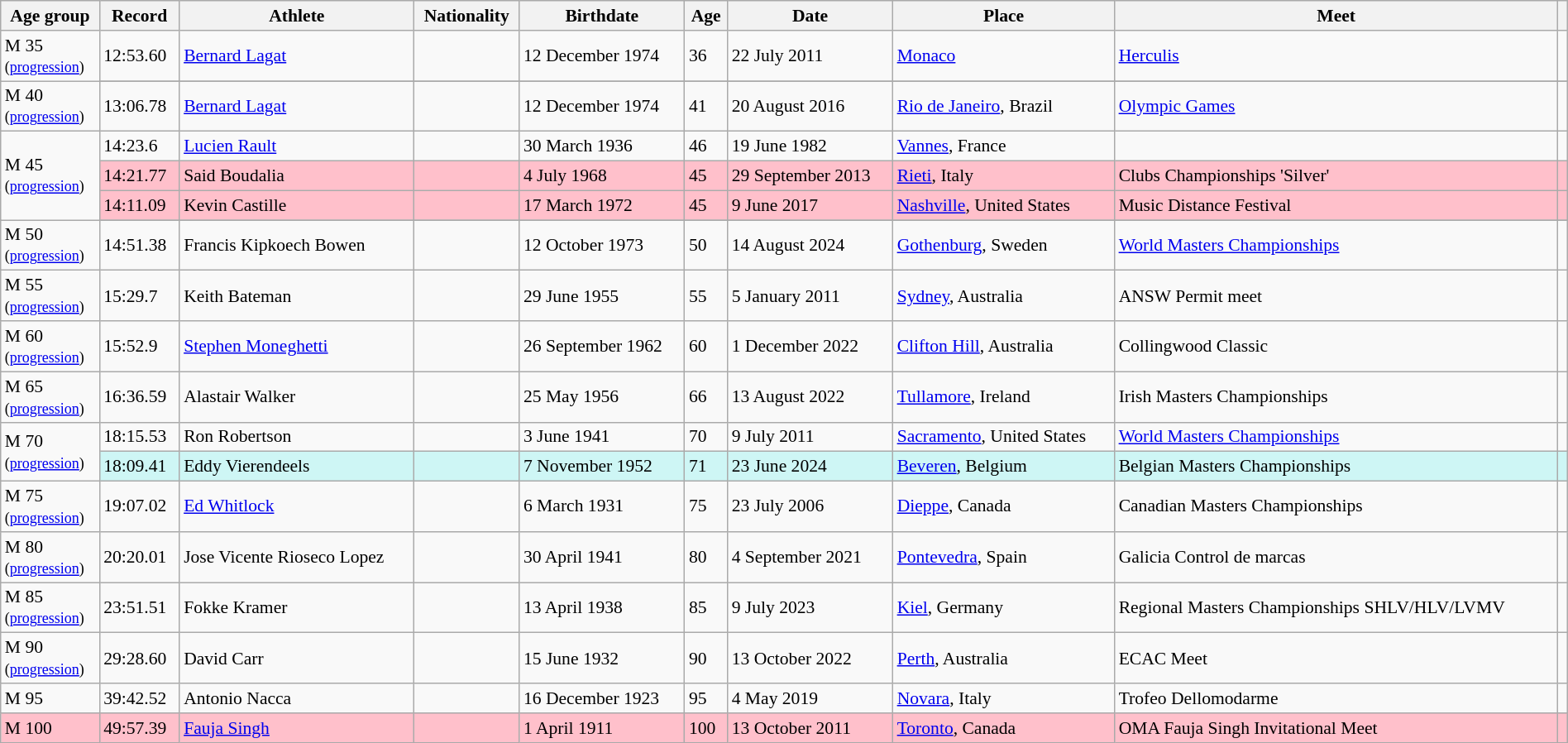<table class="wikitable" style="font-size:90%; width: 100%;">
<tr>
<th>Age group</th>
<th>Record</th>
<th>Athlete</th>
<th>Nationality</th>
<th>Birthdate</th>
<th>Age</th>
<th>Date</th>
<th>Place</th>
<th>Meet</th>
<th></th>
</tr>
<tr>
<td>M 35  <br><small>(<a href='#'>progression</a>)</small></td>
<td>12:53.60</td>
<td><a href='#'>Bernard Lagat</a></td>
<td></td>
<td>12 December 1974</td>
<td>36</td>
<td>22 July 2011</td>
<td><a href='#'>Monaco</a></td>
<td><a href='#'>Herculis</a></td>
<td></td>
</tr>
<tr>
<td rowspan=2>M 40 <br><small>(<a href='#'>progression</a>)</small></td>
</tr>
<tr>
<td>13:06.78</td>
<td><a href='#'>Bernard Lagat</a></td>
<td></td>
<td>12 December 1974</td>
<td>41</td>
<td>20 August 2016</td>
<td><a href='#'>Rio de Janeiro</a>, Brazil</td>
<td><a href='#'>Olympic Games</a></td>
<td></td>
</tr>
<tr>
<td rowspan=3>M 45 <br><small>(<a href='#'>progression</a>)</small></td>
<td>14:23.6</td>
<td><a href='#'>Lucien Rault</a></td>
<td></td>
<td>30 March 1936</td>
<td>46</td>
<td>19 June 1982</td>
<td><a href='#'>Vannes</a>, France</td>
<td></td>
<td></td>
</tr>
<tr style="background:pink">
<td>14:21.77</td>
<td>Said Boudalia</td>
<td></td>
<td>4 July 1968</td>
<td>45</td>
<td>29 September 2013</td>
<td><a href='#'>Rieti</a>, Italy</td>
<td>Clubs Championships 'Silver'</td>
<td></td>
</tr>
<tr style="background:pink">
<td>14:11.09</td>
<td>Kevin Castille</td>
<td></td>
<td>17 March 1972</td>
<td>45</td>
<td>9 June 2017</td>
<td><a href='#'>Nashville</a>, United States</td>
<td>Music Distance Festival</td>
<td></td>
</tr>
<tr>
<td rowspan=2>M 50 <br><small>(<a href='#'>progression</a>)</small></td>
</tr>
<tr>
<td>14:51.38</td>
<td>Francis Kipkoech Bowen</td>
<td></td>
<td>12 October 1973</td>
<td>50</td>
<td>14 August 2024</td>
<td><a href='#'>Gothenburg</a>, Sweden</td>
<td><a href='#'>World Masters Championships</a></td>
<td></td>
</tr>
<tr>
<td>M 55 <br><small>(<a href='#'>progression</a>)</small></td>
<td>15:29.7</td>
<td>Keith Bateman</td>
<td></td>
<td>29 June 1955</td>
<td>55</td>
<td>5 January 2011</td>
<td><a href='#'>Sydney</a>, Australia</td>
<td>ANSW Permit meet</td>
<td></td>
</tr>
<tr>
<td>M 60 <br><small>(<a href='#'>progression</a>)</small></td>
<td>15:52.9 </td>
<td><a href='#'>Stephen Moneghetti</a></td>
<td></td>
<td>26 September 1962</td>
<td>60</td>
<td>1 December 2022</td>
<td><a href='#'>Clifton Hill</a>, Australia</td>
<td>Collingwood Classic</td>
<td></td>
</tr>
<tr>
<td>M 65 <br><small>(<a href='#'>progression</a>)</small></td>
<td>16:36.59</td>
<td>Alastair Walker</td>
<td></td>
<td>25 May 1956</td>
<td>66</td>
<td>13 August 2022</td>
<td><a href='#'>Tullamore</a>, Ireland</td>
<td>Irish Masters Championships</td>
<td></td>
</tr>
<tr>
<td rowspan=2>M 70 <br><small>(<a href='#'>progression</a>)</small></td>
<td>18:15.53</td>
<td>Ron Robertson</td>
<td></td>
<td>3 June 1941</td>
<td>70</td>
<td>9 July 2011</td>
<td><a href='#'>Sacramento</a>, United States</td>
<td><a href='#'>World Masters Championships</a></td>
<td></td>
</tr>
<tr style="background:#cef6f5;">
<td>18:09.41</td>
<td>Eddy Vierendeels</td>
<td></td>
<td>7 November 1952</td>
<td>71</td>
<td>23 June 2024</td>
<td><a href='#'>Beveren</a>, Belgium</td>
<td>Belgian Masters Championships</td>
<td></td>
</tr>
<tr>
<td>M 75 <br><small>(<a href='#'>progression</a>)</small></td>
<td>19:07.02</td>
<td><a href='#'>Ed Whitlock</a></td>
<td></td>
<td>6 March 1931</td>
<td>75</td>
<td>23 July 2006</td>
<td><a href='#'>Dieppe</a>, Canada</td>
<td>Canadian Masters Championships</td>
<td></td>
</tr>
<tr>
<td>M 80 <br><small>(<a href='#'>progression</a>)</small></td>
<td>20:20.01</td>
<td>Jose Vicente Rioseco Lopez</td>
<td></td>
<td>30 April 1941</td>
<td>80</td>
<td>4 September 2021</td>
<td><a href='#'>Pontevedra</a>, Spain</td>
<td>Galicia Control de marcas</td>
<td></td>
</tr>
<tr>
<td>M 85 <br><small>(<a href='#'>progression</a>)</small></td>
<td>23:51.51</td>
<td>Fokke Kramer</td>
<td></td>
<td>13 April 1938</td>
<td>85</td>
<td>9 July 2023</td>
<td><a href='#'>Kiel</a>, Germany</td>
<td>Regional Masters Championships SHLV/HLV/LVMV</td>
<td></td>
</tr>
<tr>
<td>M 90 <br><small>(<a href='#'>progression</a>)</small></td>
<td>29:28.60</td>
<td>David Carr</td>
<td></td>
<td>15 June 1932</td>
<td>90</td>
<td>13 October 2022</td>
<td><a href='#'>Perth</a>, Australia</td>
<td>ECAC Meet</td>
<td></td>
</tr>
<tr>
<td>M 95</td>
<td>39:42.52</td>
<td>Antonio Nacca</td>
<td></td>
<td>16 December 1923</td>
<td>95</td>
<td>4 May 2019</td>
<td><a href='#'>Novara</a>, Italy</td>
<td>Trofeo Dellomodarme</td>
<td></td>
</tr>
<tr style="background:pink">
<td>M 100</td>
<td>49:57.39</td>
<td><a href='#'>Fauja Singh</a></td>
<td></td>
<td>1 April 1911</td>
<td>100</td>
<td>13 October 2011</td>
<td><a href='#'>Toronto</a>, Canada</td>
<td>OMA Fauja Singh Invitational Meet</td>
<td></td>
</tr>
</table>
